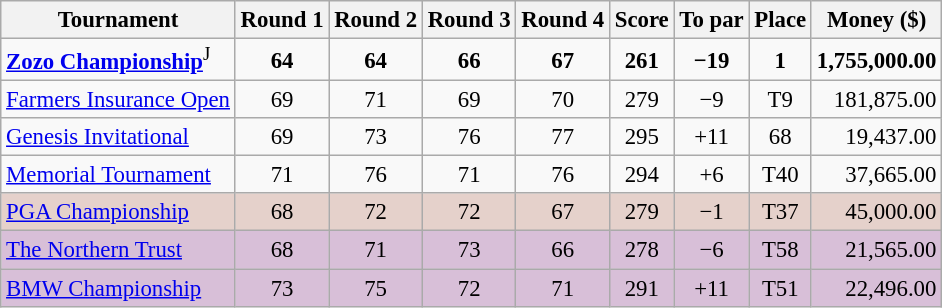<table class=wikitable style="font-size:95%;text-align:center">
<tr>
<th>Tournament</th>
<th>Round 1</th>
<th>Round 2</th>
<th>Round 3</th>
<th>Round 4</th>
<th>Score</th>
<th>To par</th>
<th>Place</th>
<th>Money ($)</th>
</tr>
<tr>
<td align=left><strong><a href='#'>Zozo Championship</a></strong><sup>J</sup></td>
<td><strong>64</strong></td>
<td><strong>64</strong></td>
<td><strong>66</strong></td>
<td><strong>67</strong></td>
<td><strong>261</strong></td>
<td><strong>−19</strong></td>
<td><strong>1</strong></td>
<td align=right><strong>1,755,000.00</strong></td>
</tr>
<tr>
<td align=left><a href='#'>Farmers Insurance Open</a></td>
<td>69</td>
<td>71</td>
<td>69</td>
<td>70</td>
<td>279</td>
<td>−9</td>
<td>T9</td>
<td align=right>181,875.00</td>
</tr>
<tr>
<td align=left><a href='#'>Genesis Invitational</a></td>
<td>69</td>
<td>73</td>
<td>76</td>
<td>77</td>
<td>295</td>
<td>+11</td>
<td>68</td>
<td align=right>19,437.00</td>
</tr>
<tr>
<td align=left><a href='#'>Memorial Tournament</a></td>
<td>71</td>
<td>76</td>
<td>71</td>
<td>76</td>
<td>294</td>
<td>+6</td>
<td>T40</td>
<td align=right>37,665.00</td>
</tr>
<tr style="background:#e5d1cb;">
<td align=left><a href='#'>PGA Championship</a></td>
<td>68</td>
<td>72</td>
<td>72</td>
<td>67</td>
<td>279</td>
<td>−1</td>
<td>T37</td>
<td align=right>45,000.00</td>
</tr>
<tr style="background:#D8BFD8;">
<td align=left><a href='#'>The Northern Trust</a></td>
<td>68</td>
<td>71</td>
<td>73</td>
<td>66</td>
<td>278</td>
<td>−6</td>
<td>T58</td>
<td align=right>21,565.00</td>
</tr>
<tr style="background:#D8BFD8;">
<td align=left><a href='#'>BMW Championship</a></td>
<td>73</td>
<td>75</td>
<td>72</td>
<td>71</td>
<td>291</td>
<td>+11</td>
<td>T51</td>
<td align=right>22,496.00</td>
</tr>
</table>
